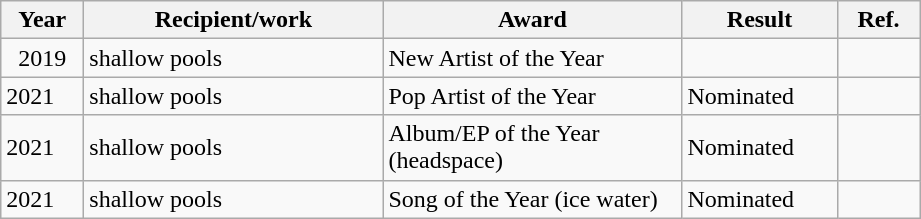<table class="wikitable plainrowheaders">
<tr>
<th scope="col" style="width:3em;">Year</th>
<th scope="col" style="width:12em;">Recipient/work</th>
<th scope="col" style="width:12em;">Award</th>
<th scope="col" style="width:6em;">Result</th>
<th scope="col" style="width:3em;">Ref.</th>
</tr>
<tr>
<td align="center">2019</td>
<td>shallow pools</td>
<td>New Artist of the Year</td>
<td></td>
<td align="center"></td>
</tr>
<tr>
<td>2021</td>
<td>shallow pools</td>
<td>Pop Artist of the Year</td>
<td>Nominated</td>
<td></td>
</tr>
<tr>
<td>2021</td>
<td>shallow pools</td>
<td>Album/EP of the Year (headspace)</td>
<td>Nominated</td>
<td></td>
</tr>
<tr>
<td>2021</td>
<td>shallow pools</td>
<td>Song of the Year (ice water)</td>
<td>Nominated</td>
<td></td>
</tr>
</table>
